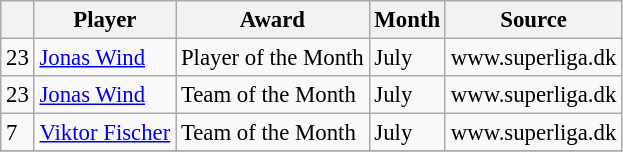<table class="wikitable sortable" style="text-align:left; font-size:95%;">
<tr>
<th></th>
<th>Player</th>
<th>Award</th>
<th>Month</th>
<th>Source</th>
</tr>
<tr>
<td>23</td>
<td><a href='#'>Jonas Wind</a></td>
<td>Player of the Month</td>
<td>July</td>
<td>www.superliga.dk </td>
</tr>
<tr>
<td>23</td>
<td><a href='#'>Jonas Wind</a></td>
<td>Team of the Month</td>
<td>July</td>
<td>www.superliga.dk </td>
</tr>
<tr>
<td>7</td>
<td><a href='#'>Viktor Fischer</a></td>
<td>Team of the Month</td>
<td>July</td>
<td>www.superliga.dk </td>
</tr>
<tr>
</tr>
</table>
